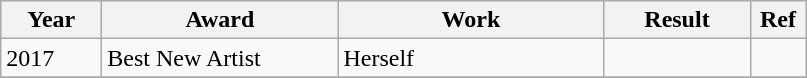<table class="wikitable">
<tr aglin="center">
<th width=60>Year</th>
<th style="width:150px;">Award</th>
<th style="width:170px;">Work</th>
<th width="90">Result</th>
<th width="30">Ref</th>
</tr>
<tr aglin="center">
<td>2017</td>
<td>Best New Artist</td>
<td>Herself</td>
<td></td>
<td></td>
</tr>
<tr>
</tr>
</table>
